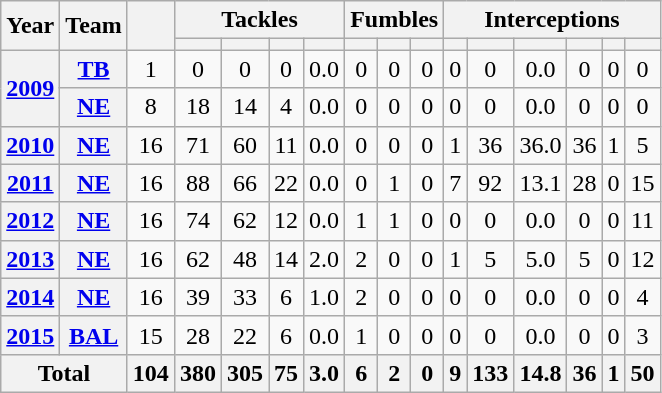<table class="wikitable" style="text-align:center;">
<tr>
<th rowspan="2">Year</th>
<th rowspan="2">Team</th>
<th rowspan="2"></th>
<th colspan="4">Tackles</th>
<th colspan="3">Fumbles</th>
<th colspan="6">Interceptions</th>
</tr>
<tr>
<th></th>
<th></th>
<th></th>
<th></th>
<th></th>
<th></th>
<th></th>
<th></th>
<th></th>
<th></th>
<th></th>
<th></th>
<th></th>
</tr>
<tr>
<th rowspan="2"><a href='#'>2009</a></th>
<th><a href='#'>TB</a></th>
<td>1</td>
<td>0</td>
<td>0</td>
<td>0</td>
<td>0.0</td>
<td>0</td>
<td>0</td>
<td>0</td>
<td>0</td>
<td>0</td>
<td>0.0</td>
<td>0</td>
<td>0</td>
<td>0</td>
</tr>
<tr>
<th><a href='#'>NE</a></th>
<td>8</td>
<td>18</td>
<td>14</td>
<td>4</td>
<td>0.0</td>
<td>0</td>
<td>0</td>
<td>0</td>
<td>0</td>
<td>0</td>
<td>0.0</td>
<td>0</td>
<td>0</td>
<td>0</td>
</tr>
<tr>
<th><a href='#'>2010</a></th>
<th><a href='#'>NE</a></th>
<td>16</td>
<td>71</td>
<td>60</td>
<td>11</td>
<td>0.0</td>
<td>0</td>
<td>0</td>
<td>0</td>
<td>1</td>
<td>36</td>
<td>36.0</td>
<td>36</td>
<td>1</td>
<td>5</td>
</tr>
<tr>
<th><a href='#'>2011</a></th>
<th><a href='#'>NE</a></th>
<td>16</td>
<td>88</td>
<td>66</td>
<td>22</td>
<td>0.0</td>
<td>0</td>
<td>1</td>
<td>0</td>
<td>7</td>
<td>92</td>
<td>13.1</td>
<td>28</td>
<td>0</td>
<td>15</td>
</tr>
<tr>
<th><a href='#'>2012</a></th>
<th><a href='#'>NE</a></th>
<td>16</td>
<td>74</td>
<td>62</td>
<td>12</td>
<td>0.0</td>
<td>1</td>
<td>1</td>
<td>0</td>
<td>0</td>
<td>0</td>
<td>0.0</td>
<td>0</td>
<td>0</td>
<td>11</td>
</tr>
<tr>
<th><a href='#'>2013</a></th>
<th><a href='#'>NE</a></th>
<td>16</td>
<td>62</td>
<td>48</td>
<td>14</td>
<td>2.0</td>
<td>2</td>
<td>0</td>
<td>0</td>
<td>1</td>
<td>5</td>
<td>5.0</td>
<td>5</td>
<td>0</td>
<td>12</td>
</tr>
<tr>
<th><a href='#'>2014</a></th>
<th><a href='#'>NE</a></th>
<td>16</td>
<td>39</td>
<td>33</td>
<td>6</td>
<td>1.0</td>
<td>2</td>
<td>0</td>
<td>0</td>
<td>0</td>
<td>0</td>
<td>0.0</td>
<td>0</td>
<td>0</td>
<td>4</td>
</tr>
<tr>
<th><a href='#'>2015</a></th>
<th><a href='#'>BAL</a></th>
<td>15</td>
<td>28</td>
<td>22</td>
<td>6</td>
<td>0.0</td>
<td>1</td>
<td>0</td>
<td>0</td>
<td>0</td>
<td>0</td>
<td>0.0</td>
<td>0</td>
<td>0</td>
<td>3</td>
</tr>
<tr>
<th colspan="2">Total</th>
<th>104</th>
<th>380</th>
<th>305</th>
<th>75</th>
<th>3.0</th>
<th>6</th>
<th>2</th>
<th>0</th>
<th>9</th>
<th>133</th>
<th>14.8</th>
<th>36</th>
<th>1</th>
<th>50</th>
</tr>
</table>
